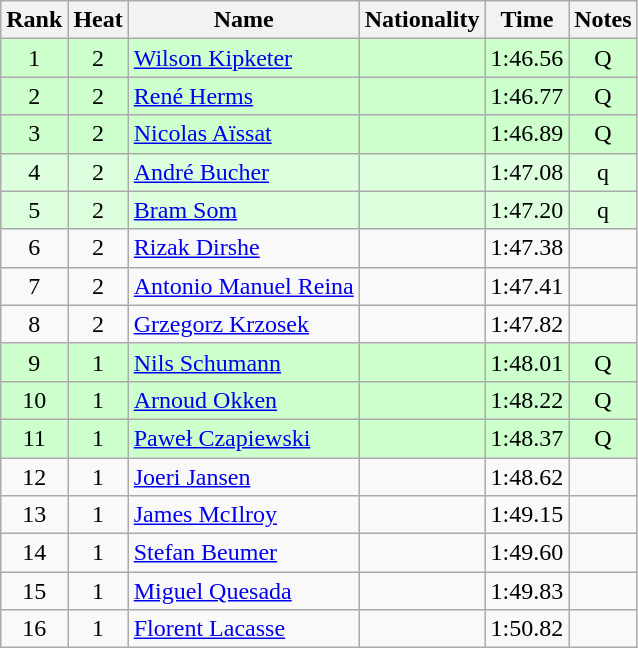<table class="wikitable sortable" style="text-align:center">
<tr>
<th>Rank</th>
<th>Heat</th>
<th>Name</th>
<th>Nationality</th>
<th>Time</th>
<th>Notes</th>
</tr>
<tr bgcolor=ccffcc>
<td>1</td>
<td>2</td>
<td align=left><a href='#'>Wilson Kipketer</a></td>
<td align=left></td>
<td>1:46.56</td>
<td>Q</td>
</tr>
<tr bgcolor=ccffcc>
<td>2</td>
<td>2</td>
<td align=left><a href='#'>René Herms</a></td>
<td align=left></td>
<td>1:46.77</td>
<td>Q</td>
</tr>
<tr bgcolor=ccffcc>
<td>3</td>
<td>2</td>
<td align=left><a href='#'>Nicolas Aïssat</a></td>
<td align=left></td>
<td>1:46.89</td>
<td>Q</td>
</tr>
<tr bgcolor=ddffdd>
<td>4</td>
<td>2</td>
<td align=left><a href='#'>André Bucher</a></td>
<td align=left></td>
<td>1:47.08</td>
<td>q</td>
</tr>
<tr bgcolor=ddffdd>
<td>5</td>
<td>2</td>
<td align=left><a href='#'>Bram Som</a></td>
<td align=left></td>
<td>1:47.20</td>
<td>q</td>
</tr>
<tr>
<td>6</td>
<td>2</td>
<td align=left><a href='#'>Rizak Dirshe</a></td>
<td align=left></td>
<td>1:47.38</td>
<td></td>
</tr>
<tr>
<td>7</td>
<td>2</td>
<td align=left><a href='#'>Antonio Manuel Reina</a></td>
<td align=left></td>
<td>1:47.41</td>
<td></td>
</tr>
<tr>
<td>8</td>
<td>2</td>
<td align=left><a href='#'>Grzegorz Krzosek</a></td>
<td align=left></td>
<td>1:47.82</td>
<td></td>
</tr>
<tr bgcolor=ccffcc>
<td>9</td>
<td>1</td>
<td align=left><a href='#'>Nils Schumann</a></td>
<td align=left></td>
<td>1:48.01</td>
<td>Q</td>
</tr>
<tr bgcolor=ccffcc>
<td>10</td>
<td>1</td>
<td align=left><a href='#'>Arnoud Okken</a></td>
<td align=left></td>
<td>1:48.22</td>
<td>Q</td>
</tr>
<tr bgcolor=ccffcc>
<td>11</td>
<td>1</td>
<td align=left><a href='#'>Paweł Czapiewski</a></td>
<td align=left></td>
<td>1:48.37</td>
<td>Q</td>
</tr>
<tr>
<td>12</td>
<td>1</td>
<td align=left><a href='#'>Joeri Jansen</a></td>
<td align=left></td>
<td>1:48.62</td>
<td></td>
</tr>
<tr>
<td>13</td>
<td>1</td>
<td align=left><a href='#'>James McIlroy</a></td>
<td align=left></td>
<td>1:49.15</td>
<td></td>
</tr>
<tr>
<td>14</td>
<td>1</td>
<td align=left><a href='#'>Stefan Beumer</a></td>
<td align=left></td>
<td>1:49.60</td>
<td></td>
</tr>
<tr>
<td>15</td>
<td>1</td>
<td align=left><a href='#'>Miguel Quesada</a></td>
<td align=left></td>
<td>1:49.83</td>
<td></td>
</tr>
<tr>
<td>16</td>
<td>1</td>
<td align=left><a href='#'>Florent Lacasse</a></td>
<td align=left></td>
<td>1:50.82</td>
<td></td>
</tr>
</table>
